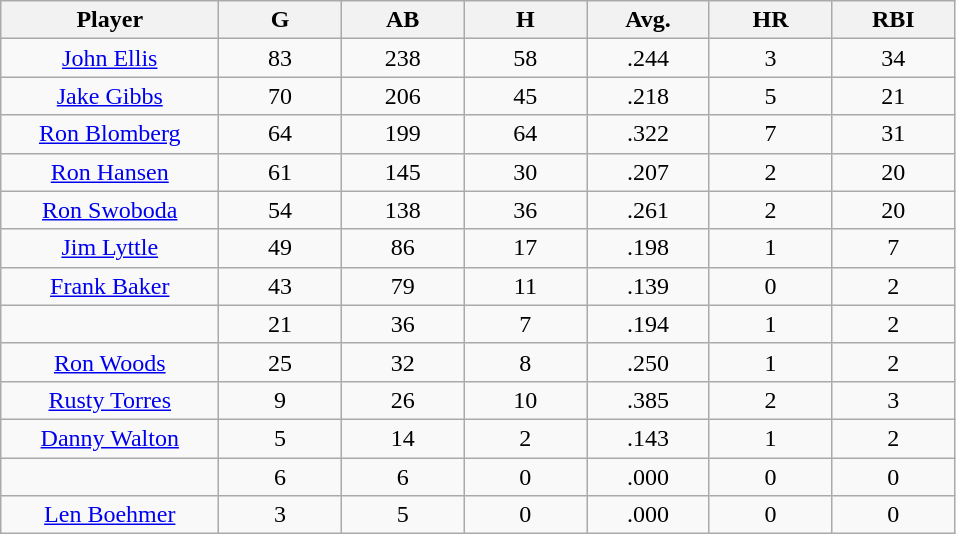<table class="wikitable sortable">
<tr>
<th bgcolor="#DDDDFF" width="16%">Player</th>
<th bgcolor="#DDDDFF" width="9%">G</th>
<th bgcolor="#DDDDFF" width="9%">AB</th>
<th bgcolor="#DDDDFF" width="9%">H</th>
<th bgcolor="#DDDDFF" width="9%">Avg.</th>
<th bgcolor="#DDDDFF" width="9%">HR</th>
<th bgcolor="#DDDDFF" width="9%">RBI</th>
</tr>
<tr align="center">
<td><a href='#'>John Ellis</a></td>
<td>83</td>
<td>238</td>
<td>58</td>
<td>.244</td>
<td>3</td>
<td>34</td>
</tr>
<tr align="center">
<td><a href='#'>Jake Gibbs</a></td>
<td>70</td>
<td>206</td>
<td>45</td>
<td>.218</td>
<td>5</td>
<td>21</td>
</tr>
<tr align="center">
<td><a href='#'>Ron Blomberg</a></td>
<td>64</td>
<td>199</td>
<td>64</td>
<td>.322</td>
<td>7</td>
<td>31</td>
</tr>
<tr align="center">
<td><a href='#'>Ron Hansen</a></td>
<td>61</td>
<td>145</td>
<td>30</td>
<td>.207</td>
<td>2</td>
<td>20</td>
</tr>
<tr align="center">
<td><a href='#'>Ron Swoboda</a></td>
<td>54</td>
<td>138</td>
<td>36</td>
<td>.261</td>
<td>2</td>
<td>20</td>
</tr>
<tr align="center">
<td><a href='#'>Jim Lyttle</a></td>
<td>49</td>
<td>86</td>
<td>17</td>
<td>.198</td>
<td>1</td>
<td>7</td>
</tr>
<tr align="center">
<td><a href='#'>Frank Baker</a></td>
<td>43</td>
<td>79</td>
<td>11</td>
<td>.139</td>
<td>0</td>
<td>2</td>
</tr>
<tr align="center">
<td></td>
<td>21</td>
<td>36</td>
<td>7</td>
<td>.194</td>
<td>1</td>
<td>2</td>
</tr>
<tr align="center">
<td><a href='#'>Ron Woods</a></td>
<td>25</td>
<td>32</td>
<td>8</td>
<td>.250</td>
<td>1</td>
<td>2</td>
</tr>
<tr align="center">
<td><a href='#'>Rusty Torres</a></td>
<td>9</td>
<td>26</td>
<td>10</td>
<td>.385</td>
<td>2</td>
<td>3</td>
</tr>
<tr align="center">
<td><a href='#'>Danny Walton</a></td>
<td>5</td>
<td>14</td>
<td>2</td>
<td>.143</td>
<td>1</td>
<td>2</td>
</tr>
<tr align="center">
<td></td>
<td>6</td>
<td>6</td>
<td>0</td>
<td>.000</td>
<td>0</td>
<td>0</td>
</tr>
<tr align="center">
<td><a href='#'>Len Boehmer</a></td>
<td>3</td>
<td>5</td>
<td>0</td>
<td>.000</td>
<td>0</td>
<td>0</td>
</tr>
</table>
